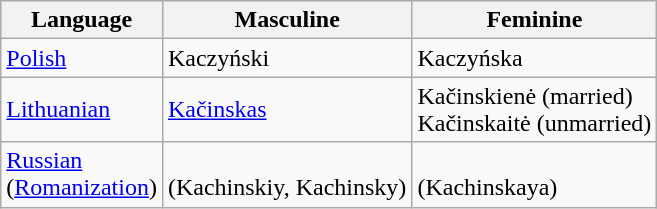<table class="wikitable">
<tr>
<th>Language</th>
<th>Masculine</th>
<th>Feminine</th>
</tr>
<tr>
<td><a href='#'>Polish</a></td>
<td>Kaczyński</td>
<td>Kaczyńska</td>
</tr>
<tr>
<td><a href='#'>Lithuanian</a></td>
<td><a href='#'>Kačinskas</a></td>
<td>Kačinskienė (married)<br> Kačinskaitė (unmarried)</td>
</tr>
<tr>
<td><a href='#'>Russian</a> <br>(<a href='#'>Romanization</a>)</td>
<td><br> (Kachinskiy, Kachinsky)</td>
<td><br> (Kachinskaya)</td>
</tr>
</table>
